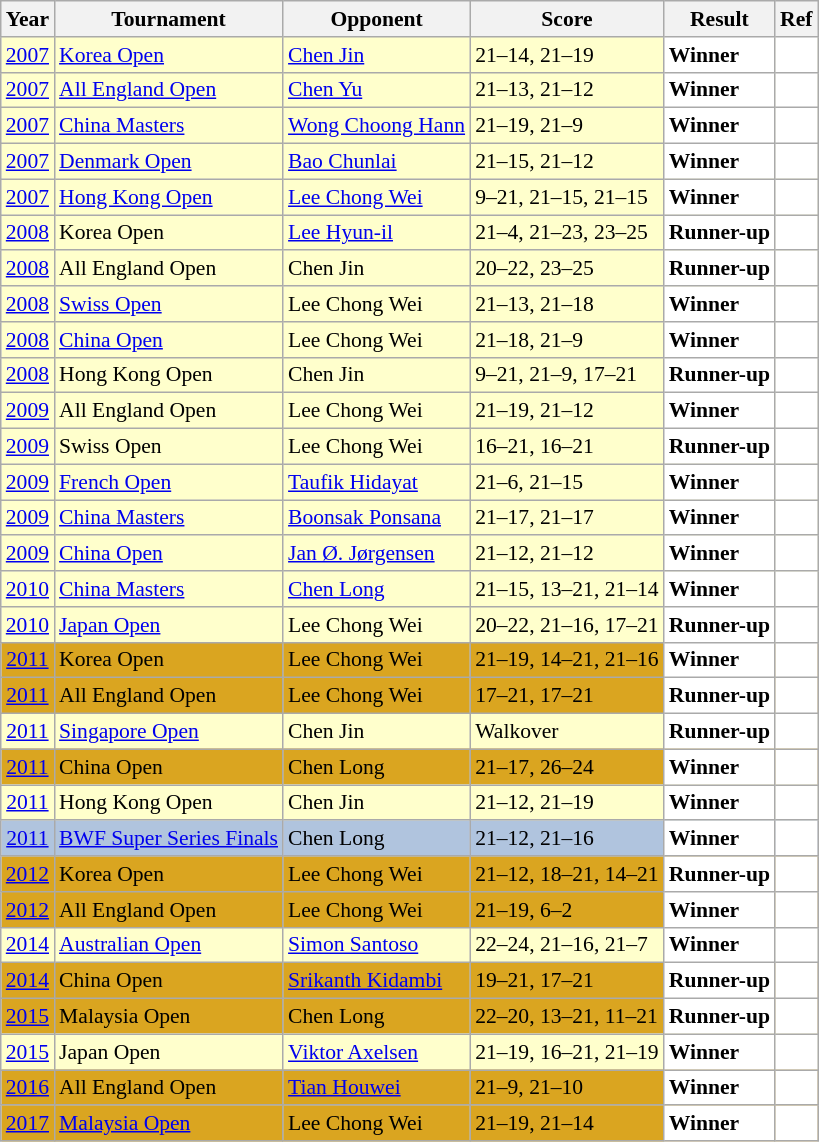<table class="sortable wikitable" style="font-size: 90%">
<tr>
<th>Year</th>
<th>Tournament</th>
<th>Opponent</th>
<th>Score</th>
<th>Result</th>
<th>Ref</th>
</tr>
<tr style="background:#FFFFCC">
<td align="center"><a href='#'>2007</a></td>
<td align="left"><a href='#'>Korea Open</a></td>
<td align="left"> <a href='#'>Chen Jin</a></td>
<td align="left">21–14, 21–19</td>
<td style="text-align:left; background:white"> <strong>Winner</strong></td>
<td style="text-align:center; background:white"></td>
</tr>
<tr style="background:#FFFFCC">
<td align="center"><a href='#'>2007</a></td>
<td align="left"><a href='#'>All England Open</a></td>
<td align="left"> <a href='#'>Chen Yu</a></td>
<td align="left">21–13, 21–12</td>
<td style="text-align:left; background:white"> <strong>Winner</strong></td>
<td style="text-align:center; background:white"></td>
</tr>
<tr style="background:#FFFFCC">
<td align="center"><a href='#'>2007</a></td>
<td align="left"><a href='#'>China Masters</a></td>
<td align="left"> <a href='#'>Wong Choong Hann</a></td>
<td align="left">21–19, 21–9</td>
<td style="text-align:left; background:white"> <strong>Winner</strong></td>
<td style="text-align:center; background:white"></td>
</tr>
<tr style="background:#FFFFCC">
<td align="center"><a href='#'>2007</a></td>
<td align="left"><a href='#'>Denmark Open</a></td>
<td align="left"> <a href='#'>Bao Chunlai</a></td>
<td align="left">21–15, 21–12</td>
<td style="text-align:left; background:white"> <strong>Winner</strong></td>
<td style="text-align:center; background:white"></td>
</tr>
<tr style="background:#FFFFCC">
<td align="center"><a href='#'>2007</a></td>
<td align="left"><a href='#'>Hong Kong Open</a></td>
<td align="left"> <a href='#'>Lee Chong Wei</a></td>
<td align="left">9–21, 21–15, 21–15</td>
<td style="text-align:left; background:white"> <strong>Winner</strong></td>
<td style="text-align:center; background:white"></td>
</tr>
<tr style="background:#FFFFCC">
<td align="center"><a href='#'>2008</a></td>
<td align="left">Korea Open</td>
<td align="left"> <a href='#'>Lee Hyun-il</a></td>
<td align="left">21–4, 21–23, 23–25</td>
<td style="text-align:left; background:white"> <strong>Runner-up</strong></td>
<td style="text-align:center; background:white"></td>
</tr>
<tr style="background:#FFFFCC">
<td align="center"><a href='#'>2008</a></td>
<td align="left">All England Open</td>
<td align="left"> Chen Jin</td>
<td align="left">20–22, 23–25</td>
<td style="text-align:left; background:white"> <strong>Runner-up</strong></td>
<td style="text-align:center; background:white"></td>
</tr>
<tr style="background:#FFFFCC">
<td align="center"><a href='#'>2008</a></td>
<td align="left"><a href='#'>Swiss Open</a></td>
<td align="left"> Lee Chong Wei</td>
<td align="left">21–13, 21–18</td>
<td style="text-align:left; background:white"> <strong>Winner</strong></td>
<td style="text-align:center; background:white"></td>
</tr>
<tr style="background:#FFFFCC">
<td align="center"><a href='#'>2008</a></td>
<td align="left"><a href='#'>China Open</a></td>
<td align="left"> Lee Chong Wei</td>
<td align="left">21–18, 21–9</td>
<td style="text-align:left; background:white"> <strong>Winner</strong></td>
<td style="text-align:center; background:white"></td>
</tr>
<tr style="background:#FFFFCC">
<td align="center"><a href='#'>2008</a></td>
<td align="left">Hong Kong Open</td>
<td align="left"> Chen Jin</td>
<td align="left">9–21, 21–9, 17–21</td>
<td style="text-align:left; background:white"> <strong>Runner-up</strong></td>
<td style="text-align:center; background:white"></td>
</tr>
<tr style="background:#FFFFCC">
<td align="center"><a href='#'>2009</a></td>
<td align="left">All England Open</td>
<td align="left"> Lee Chong Wei</td>
<td align="left">21–19, 21–12</td>
<td style="text-align:left; background:white"> <strong>Winner</strong></td>
<td style="text-align:center; background:white"></td>
</tr>
<tr style="background:#FFFFCC">
<td align="center"><a href='#'>2009</a></td>
<td align="left">Swiss Open</td>
<td align="left"> Lee Chong Wei</td>
<td align="left">16–21, 16–21</td>
<td style="text-align:left; background:white"> <strong>Runner-up</strong></td>
<td style="text-align:center; background:white"></td>
</tr>
<tr style="background:#FFFFCC">
<td align="center"><a href='#'>2009</a></td>
<td align="left"><a href='#'>French Open</a></td>
<td align="left"> <a href='#'>Taufik Hidayat</a></td>
<td align="left">21–6, 21–15</td>
<td style="text-align:left; background:white"> <strong>Winner</strong></td>
<td style="text-align:center; background:white"></td>
</tr>
<tr style="background:#FFFFCC">
<td align="center"><a href='#'>2009</a></td>
<td align="left"><a href='#'>China Masters</a></td>
<td align="left"> <a href='#'>Boonsak Ponsana</a></td>
<td align="left">21–17, 21–17</td>
<td style="text-align:left; background:white"> <strong>Winner</strong></td>
<td style="text-align:center; background:white"></td>
</tr>
<tr style="background:#FFFFCC">
<td align="center"><a href='#'>2009</a></td>
<td align="left"><a href='#'>China Open</a></td>
<td align="left"> <a href='#'>Jan Ø. Jørgensen</a></td>
<td align="left">21–12, 21–12</td>
<td style="text-align:left; background:white"> <strong>Winner</strong></td>
<td style="text-align:center; background:white"></td>
</tr>
<tr style="background:#ffffcc">
<td align="center"><a href='#'>2010</a></td>
<td align="left"><a href='#'>China Masters</a></td>
<td align="left"> <a href='#'>Chen Long</a></td>
<td align="left">21–15, 13–21, 21–14</td>
<td style="text-align:left; background:white"> <strong>Winner</strong></td>
<td style="text-align:center; background:white"></td>
</tr>
<tr style="background:#FFFFCC">
<td align="center"><a href='#'>2010</a></td>
<td align="left"><a href='#'>Japan Open</a></td>
<td align="left"> Lee Chong Wei</td>
<td align="left">20–22, 21–16, 17–21</td>
<td style="text-align:left; background:white"> <strong>Runner-up</strong></td>
<td style="text-align:center; background:white"></td>
</tr>
<tr style="background:#DAA520">
<td align="center"><a href='#'>2011</a></td>
<td align="left">Korea Open</td>
<td align="left"> Lee Chong Wei</td>
<td align="left">21–19, 14–21, 21–16</td>
<td style="text-align:left; background:white"> <strong>Winner</strong></td>
<td style="text-align:center; background:white"></td>
</tr>
<tr style="background:#DAA520">
<td align="center"><a href='#'>2011</a></td>
<td align="left">All England Open</td>
<td align="left"> Lee Chong Wei</td>
<td align="left">17–21, 17–21</td>
<td style="text-align:left; background:white"> <strong>Runner-up</strong></td>
<td style="text-align:center; background:white"></td>
</tr>
<tr style="background:#FFFFCC">
<td align="center"><a href='#'>2011</a></td>
<td align="left"><a href='#'>Singapore Open</a></td>
<td align="left"> Chen Jin</td>
<td align="left">Walkover</td>
<td style="text-align:left; background:white"> <strong>Runner-up</strong></td>
<td style="text-align:center; background:white"></td>
</tr>
<tr style="background:#daa520">
<td align="center"><a href='#'>2011</a></td>
<td align="left">China Open</td>
<td align="left"> Chen Long</td>
<td align="left">21–17, 26–24</td>
<td style="text-align:left; background:white"> <strong>Winner</strong></td>
<td style="text-align:center; background:white"></td>
</tr>
<tr style="background:#FFFFCC">
<td align="center"><a href='#'>2011</a></td>
<td align="left">Hong Kong Open</td>
<td align="left"> Chen Jin</td>
<td align="left">21–12, 21–19</td>
<td style="text-align:left; background:white"> <strong>Winner</strong></td>
<td style="text-align:center; background:white"></td>
</tr>
<tr style="background:#b0c4de">
<td align="center"><a href='#'>2011</a></td>
<td align="left"><a href='#'>BWF Super Series Finals</a></td>
<td align="left"> Chen Long</td>
<td align="left">21–12, 21–16</td>
<td style="text-align:left; background:white"> <strong>Winner</strong></td>
<td style="text-align:center; background:white"></td>
</tr>
<tr style="background:#DAA520">
<td align="center"><a href='#'>2012</a></td>
<td align="left">Korea Open</td>
<td align="left"> Lee Chong Wei</td>
<td align="left">21–12, 18–21, 14–21</td>
<td style="text-align:left; background:white"> <strong>Runner-up</strong></td>
<td style="text-align:center; background:white"></td>
</tr>
<tr style="background:#DAA520">
<td align="center"><a href='#'>2012</a></td>
<td align="left">All England Open</td>
<td align="left"> Lee Chong Wei</td>
<td align="left">21–19, 6–2</td>
<td style="text-align:left; background:white"> <strong>Winner</strong></td>
<td style="text-align:center; background:white"></td>
</tr>
<tr style="background:#FFFFCC">
<td align="center"><a href='#'>2014</a></td>
<td align="left"><a href='#'>Australian Open</a></td>
<td align="left"> <a href='#'>Simon Santoso</a></td>
<td align="left">22–24, 21–16, 21–7</td>
<td style="text-align:left; background:white"> <strong>Winner</strong></td>
<td style="text-align:center; background:white"></td>
</tr>
<tr style="background:#DAA520">
<td align="center"><a href='#'>2014</a></td>
<td align="left">China Open</td>
<td align="left"> <a href='#'>Srikanth Kidambi</a></td>
<td align="left">19–21, 17–21</td>
<td style="text–align:left; background:white"> <strong>Runner-up</strong></td>
<td style="text-align:center; background:white"></td>
</tr>
<tr style="background:#daa520">
<td align="center"><a href='#'>2015</a></td>
<td align="left">Malaysia Open</td>
<td align="left"> Chen Long</td>
<td align="left">22–20, 13–21, 11–21</td>
<td style="text-align:left; background:white"> <strong>Runner-up</strong></td>
<td style="text-align:center; background:white"></td>
</tr>
<tr style="background:#FFFFCC">
<td align="center"><a href='#'>2015</a></td>
<td align="left">Japan Open</td>
<td align="left"> <a href='#'>Viktor Axelsen</a></td>
<td align="left">21–19, 16–21, 21–19</td>
<td style="text-align:left; background:white"> <strong>Winner</strong></td>
<td style="text-align:center; background:white"></td>
</tr>
<tr style="background:#DAA520">
<td align="center"><a href='#'>2016</a></td>
<td align="left">All England Open</td>
<td align="left"> <a href='#'>Tian Houwei</a></td>
<td align="left">21–9, 21–10</td>
<td style="text-align:left; background:white"> <strong>Winner</strong></td>
<td style="text-align:center; background:white"></td>
</tr>
<tr style="background:#DAA520">
<td align="center"><a href='#'>2017</a></td>
<td align="left"><a href='#'>Malaysia Open</a></td>
<td align="left"> Lee Chong Wei</td>
<td align="left">21–19, 21–14</td>
<td style="text-align:left; background:white"> <strong>Winner</strong></td>
<td style="text-align:center; background:white"></td>
</tr>
</table>
